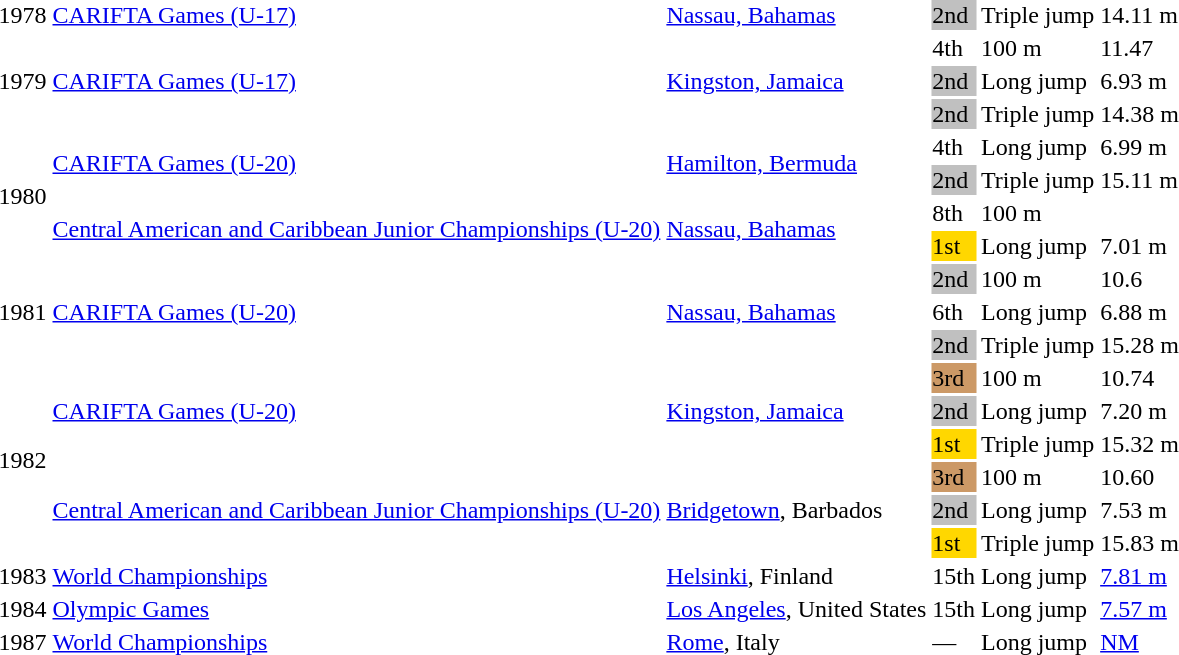<table>
<tr>
<td>1978</td>
<td><a href='#'>CARIFTA Games (U-17)</a></td>
<td><a href='#'>Nassau, Bahamas</a></td>
<td bgcolor=silver>2nd</td>
<td>Triple jump</td>
<td>14.11 m</td>
</tr>
<tr>
<td rowspan = "3">1979</td>
<td rowspan = "3"><a href='#'>CARIFTA Games (U-17)</a></td>
<td rowspan = "3"><a href='#'>Kingston, Jamaica</a></td>
<td>4th</td>
<td>100 m</td>
<td>11.47</td>
</tr>
<tr>
<td bgcolor=silver>2nd</td>
<td>Long jump</td>
<td>6.93 m</td>
</tr>
<tr>
<td bgcolor=silver>2nd</td>
<td>Triple jump</td>
<td>14.38 m</td>
</tr>
<tr>
<td rowspan = "4">1980</td>
<td rowspan = "2"><a href='#'>CARIFTA Games (U-20)</a></td>
<td rowspan = "2"><a href='#'>Hamilton, Bermuda</a></td>
<td>4th</td>
<td>Long jump</td>
<td>6.99 m</td>
</tr>
<tr>
<td bgcolor=silver>2nd</td>
<td>Triple jump</td>
<td>15.11 m</td>
</tr>
<tr>
<td rowspan = "2"><a href='#'>Central American and Caribbean Junior Championships (U-20)</a></td>
<td rowspan = "2"><a href='#'>Nassau, Bahamas</a></td>
<td>8th</td>
<td>100 m</td>
<td></td>
</tr>
<tr>
<td bgcolor=gold>1st</td>
<td>Long jump</td>
<td>7.01 m</td>
</tr>
<tr>
<td rowspan = "3">1981</td>
<td rowspan = "3"><a href='#'>CARIFTA Games (U-20)</a></td>
<td rowspan = "3"><a href='#'>Nassau, Bahamas</a></td>
<td bgcolor=silver>2nd</td>
<td>100 m</td>
<td>10.6</td>
</tr>
<tr>
<td>6th</td>
<td>Long jump</td>
<td>6.88 m</td>
</tr>
<tr>
<td bgcolor=silver>2nd</td>
<td>Triple jump</td>
<td>15.28 m</td>
</tr>
<tr>
<td rowspan = "6">1982</td>
<td rowspan = "3"><a href='#'>CARIFTA Games (U-20)</a></td>
<td rowspan = "3"><a href='#'>Kingston, Jamaica</a></td>
<td bgcolor=cc9966>3rd</td>
<td>100 m</td>
<td>10.74</td>
</tr>
<tr>
<td bgcolor=silver>2nd</td>
<td>Long jump</td>
<td>7.20 m</td>
</tr>
<tr>
<td bgcolor=gold>1st</td>
<td>Triple jump</td>
<td>15.32 m</td>
</tr>
<tr>
<td rowspan = "3"><a href='#'>Central American and Caribbean Junior Championships (U-20)</a></td>
<td rowspan = "3"><a href='#'>Bridgetown</a>, Barbados</td>
<td bgcolor=cc9966>3rd</td>
<td>100 m</td>
<td>10.60</td>
</tr>
<tr>
<td bgcolor=silver>2nd</td>
<td>Long jump</td>
<td>7.53 m</td>
</tr>
<tr>
<td bgcolor=gold>1st</td>
<td>Triple jump</td>
<td>15.83 m</td>
</tr>
<tr>
<td>1983</td>
<td><a href='#'>World Championships</a></td>
<td><a href='#'>Helsinki</a>, Finland</td>
<td>15th</td>
<td>Long jump</td>
<td><a href='#'>7.81 m</a></td>
</tr>
<tr>
<td>1984</td>
<td><a href='#'>Olympic Games</a></td>
<td><a href='#'>Los Angeles</a>, United States</td>
<td>15th</td>
<td>Long jump</td>
<td><a href='#'>7.57 m</a></td>
</tr>
<tr>
<td>1987</td>
<td><a href='#'>World Championships</a></td>
<td><a href='#'>Rome</a>, Italy</td>
<td>—</td>
<td>Long jump</td>
<td><a href='#'>NM</a></td>
</tr>
</table>
